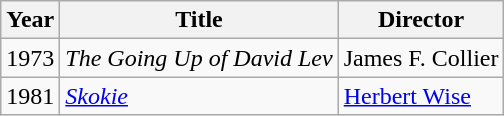<table class="wikitable">
<tr>
<th>Year</th>
<th>Title</th>
<th>Director</th>
</tr>
<tr>
<td>1973</td>
<td><em>The Going Up of David Lev</em></td>
<td>James F. Collier</td>
</tr>
<tr>
<td>1981</td>
<td><em><a href='#'>Skokie</a></em></td>
<td><a href='#'>Herbert Wise</a></td>
</tr>
</table>
